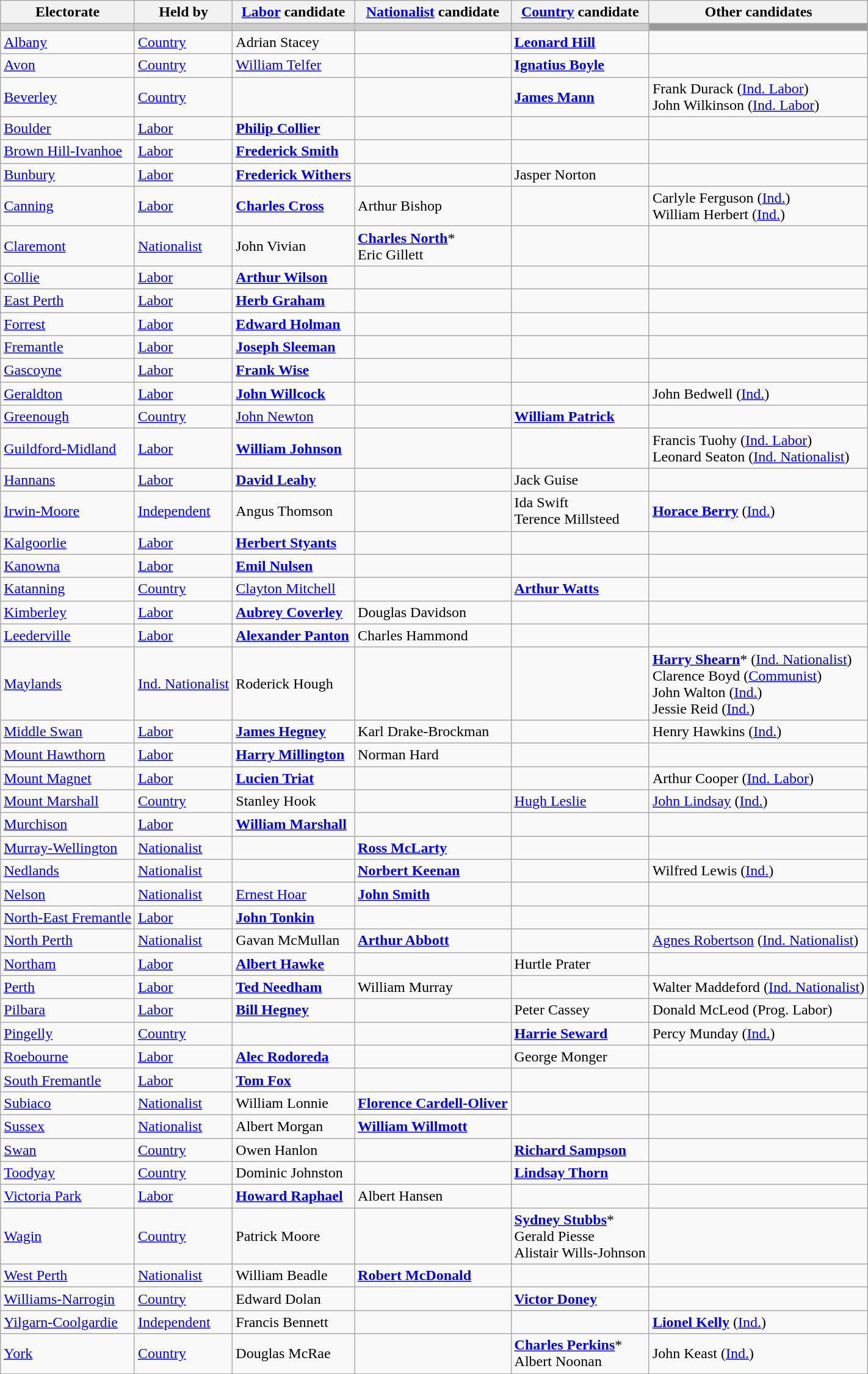<table class="wikitable">
<tr>
<th>Electorate</th>
<th>Held by</th>
<th><a href='#'>Labor</a> candidate</th>
<th><a href='#'>Nationalist</a> candidate</th>
<th><a href='#'>Country</a> candidate</th>
<th>Other candidates</th>
</tr>
<tr bgcolor="#cccccc">
<td></td>
<td></td>
<td></td>
<td></td>
<td></td>
<td bgcolor="#999999"></td>
</tr>
<tr>
<td><a href='#'>Albany</a></td>
<td><a href='#'>Country</a></td>
<td>Adrian Stacey</td>
<td></td>
<td><strong><a href='#'>Leonard Hill</a></strong></td>
<td></td>
</tr>
<tr>
<td><a href='#'>Avon</a></td>
<td><a href='#'>Country</a></td>
<td><a href='#'>William Telfer</a></td>
<td></td>
<td><strong><a href='#'>Ignatius Boyle</a></strong></td>
<td></td>
</tr>
<tr>
<td><a href='#'>Beverley</a></td>
<td><a href='#'>Country</a></td>
<td></td>
<td></td>
<td><strong><a href='#'>James Mann</a></strong></td>
<td>Frank Durack (<a href='#'>Ind. Labor</a>) <br> John Wilkinson (<a href='#'>Ind. Labor</a>)</td>
</tr>
<tr>
<td><a href='#'>Boulder</a></td>
<td><a href='#'>Labor</a></td>
<td><strong><a href='#'>Philip Collier</a></strong></td>
<td></td>
<td></td>
<td></td>
</tr>
<tr>
<td><a href='#'>Brown Hill-Ivanhoe</a></td>
<td><a href='#'>Labor</a></td>
<td><strong><a href='#'>Frederick Smith</a></strong></td>
<td></td>
<td></td>
<td></td>
</tr>
<tr>
<td><a href='#'>Bunbury</a></td>
<td><a href='#'>Labor</a></td>
<td><strong><a href='#'>Frederick Withers</a></strong></td>
<td></td>
<td>Jasper Norton</td>
<td></td>
</tr>
<tr>
<td><a href='#'>Canning</a></td>
<td><a href='#'>Labor</a></td>
<td><strong><a href='#'>Charles Cross</a></strong></td>
<td>Arthur Bishop</td>
<td></td>
<td>Carlyle Ferguson (<a href='#'>Ind.</a>) <br> William Herbert (<a href='#'>Ind.</a>)</td>
</tr>
<tr>
<td><a href='#'>Claremont</a></td>
<td><a href='#'>Nationalist</a></td>
<td>John Vivian</td>
<td><strong><a href='#'>Charles North</a></strong>* <br>  Eric Gillett</td>
<td></td>
<td></td>
</tr>
<tr>
<td><a href='#'>Collie</a></td>
<td><a href='#'>Labor</a></td>
<td><strong><a href='#'>Arthur Wilson</a></strong></td>
<td></td>
<td></td>
<td></td>
</tr>
<tr>
<td><a href='#'>East Perth</a></td>
<td><a href='#'>Labor</a></td>
<td><strong><a href='#'>Herb Graham</a></strong></td>
<td></td>
<td></td>
<td></td>
</tr>
<tr>
<td><a href='#'>Forrest</a></td>
<td><a href='#'>Labor</a></td>
<td><strong><a href='#'>Edward Holman</a></strong></td>
<td></td>
<td></td>
<td></td>
</tr>
<tr>
<td><a href='#'>Fremantle</a></td>
<td><a href='#'>Labor</a></td>
<td><strong><a href='#'>Joseph Sleeman</a></strong></td>
<td></td>
<td></td>
<td></td>
</tr>
<tr>
<td><a href='#'>Gascoyne</a></td>
<td><a href='#'>Labor</a></td>
<td><strong><a href='#'>Frank Wise</a></strong></td>
<td></td>
<td></td>
<td></td>
</tr>
<tr>
<td><a href='#'>Geraldton</a></td>
<td><a href='#'>Labor</a></td>
<td><strong><a href='#'>John Willcock</a></strong></td>
<td></td>
<td></td>
<td>John Bedwell (<a href='#'>Ind.</a>)</td>
</tr>
<tr>
<td><a href='#'>Greenough</a></td>
<td><a href='#'>Country</a></td>
<td><a href='#'>John Newton</a></td>
<td></td>
<td><strong><a href='#'>William Patrick</a></strong></td>
<td></td>
</tr>
<tr>
<td><a href='#'>Guildford-Midland</a></td>
<td><a href='#'>Labor</a></td>
<td><strong><a href='#'>William Johnson</a></strong></td>
<td></td>
<td></td>
<td>Francis Tuohy (<a href='#'>Ind. Labor</a>) <br> Leonard Seaton (<a href='#'>Ind. Nationalist</a>)</td>
</tr>
<tr>
<td><a href='#'>Hannans</a></td>
<td><a href='#'>Labor</a></td>
<td><strong><a href='#'>David Leahy</a></strong></td>
<td></td>
<td>Jack Guise</td>
<td></td>
</tr>
<tr>
<td><a href='#'>Irwin-Moore</a></td>
<td><a href='#'>Independent</a></td>
<td>Angus Thomson</td>
<td></td>
<td>Ida Swift <br> Terence Millsteed</td>
<td><strong><a href='#'>Horace Berry</a></strong> (<a href='#'>Ind.</a>)</td>
</tr>
<tr>
<td><a href='#'>Kalgoorlie</a></td>
<td><a href='#'>Labor</a></td>
<td><strong><a href='#'>Herbert Styants</a></strong></td>
<td></td>
<td></td>
<td></td>
</tr>
<tr>
<td><a href='#'>Kanowna</a></td>
<td><a href='#'>Labor</a></td>
<td><strong><a href='#'>Emil Nulsen</a></strong></td>
<td></td>
<td></td>
<td></td>
</tr>
<tr>
<td><a href='#'>Katanning</a></td>
<td><a href='#'>Country</a></td>
<td><a href='#'>Clayton Mitchell</a></td>
<td></td>
<td><strong><a href='#'>Arthur Watts</a></strong></td>
<td></td>
</tr>
<tr>
<td><a href='#'>Kimberley</a></td>
<td><a href='#'>Labor</a></td>
<td><strong><a href='#'>Aubrey Coverley</a></strong></td>
<td>Douglas Davidson</td>
<td></td>
<td></td>
</tr>
<tr>
<td><a href='#'>Leederville</a></td>
<td><a href='#'>Labor</a></td>
<td><strong><a href='#'>Alexander Panton</a></strong></td>
<td>Charles Hammond</td>
<td></td>
<td></td>
</tr>
<tr>
<td><a href='#'>Maylands</a></td>
<td><a href='#'>Ind. Nationalist</a></td>
<td>Roderick Hough</td>
<td></td>
<td></td>
<td><strong><a href='#'>Harry Shearn</a></strong>* (<a href='#'>Ind. Nationalist</a>) <br> Clarence Boyd (<a href='#'>Communist</a>) <br> John Walton (<a href='#'>Ind.</a>) <br> Jessie Reid (<a href='#'>Ind.</a>)</td>
</tr>
<tr>
<td><a href='#'>Middle Swan</a></td>
<td><a href='#'>Labor</a></td>
<td><strong><a href='#'>James Hegney</a></strong></td>
<td>Karl Drake-Brockman</td>
<td></td>
<td>Henry Hawkins (<a href='#'>Ind.</a>)</td>
</tr>
<tr>
<td><a href='#'>Mount Hawthorn</a></td>
<td><a href='#'>Labor</a></td>
<td><strong><a href='#'>Harry Millington</a></strong></td>
<td>Norman Hard</td>
<td></td>
<td></td>
</tr>
<tr>
<td><a href='#'>Mount Magnet</a></td>
<td><a href='#'>Labor</a></td>
<td><strong><a href='#'>Lucien Triat</a></strong></td>
<td></td>
<td></td>
<td>Arthur Cooper (<a href='#'>Ind. Labor</a>)</td>
</tr>
<tr>
<td><a href='#'>Mount Marshall</a></td>
<td><a href='#'>Country</a></td>
<td>Stanley Hook</td>
<td></td>
<td><a href='#'>Hugh Leslie</a></td>
<td><a href='#'>John Lindsay</a> (<a href='#'>Ind.</a>)</td>
</tr>
<tr>
<td><a href='#'>Murchison</a></td>
<td><a href='#'>Labor</a></td>
<td><strong><a href='#'>William Marshall</a></strong></td>
<td></td>
<td></td>
<td></td>
</tr>
<tr>
<td><a href='#'>Murray-Wellington</a></td>
<td><a href='#'>Nationalist</a></td>
<td></td>
<td><strong><a href='#'>Ross McLarty</a></strong></td>
<td></td>
<td></td>
</tr>
<tr>
<td><a href='#'>Nedlands</a></td>
<td><a href='#'>Nationalist</a></td>
<td></td>
<td><strong><a href='#'>Norbert Keenan</a></strong></td>
<td></td>
<td>Wilfred Lewis (<a href='#'>Ind.</a>)</td>
</tr>
<tr>
<td><a href='#'>Nelson</a></td>
<td><a href='#'>Nationalist</a></td>
<td><a href='#'>Ernest Hoar</a></td>
<td><strong><a href='#'>John Smith</a></strong></td>
<td></td>
<td></td>
</tr>
<tr>
<td><a href='#'>North-East Fremantle</a></td>
<td><a href='#'>Labor</a></td>
<td><strong><a href='#'>John Tonkin</a></strong></td>
<td></td>
<td></td>
<td></td>
</tr>
<tr>
<td><a href='#'>North Perth</a></td>
<td><a href='#'>Nationalist</a></td>
<td>Gavan McMullan</td>
<td><strong><a href='#'>Arthur Abbott</a></strong></td>
<td></td>
<td><a href='#'>Agnes Robertson</a> (<a href='#'>Ind. Nationalist</a>)</td>
</tr>
<tr>
<td><a href='#'>Northam</a></td>
<td><a href='#'>Labor</a></td>
<td><strong><a href='#'>Albert Hawke</a></strong></td>
<td></td>
<td>Hurtle Prater</td>
<td></td>
</tr>
<tr>
<td><a href='#'>Perth</a></td>
<td><a href='#'>Labor</a></td>
<td><strong><a href='#'>Ted Needham</a></strong></td>
<td>William Murray</td>
<td></td>
<td>Walter Maddeford (<a href='#'>Ind. Nationalist</a>)</td>
</tr>
<tr>
<td><a href='#'>Pilbara</a></td>
<td><a href='#'>Labor</a></td>
<td><strong><a href='#'>Bill Hegney</a></strong></td>
<td></td>
<td>Peter Cassey</td>
<td>Donald McLeod (Prog. Labor)</td>
</tr>
<tr>
<td><a href='#'>Pingelly</a></td>
<td><a href='#'>Country</a></td>
<td></td>
<td></td>
<td><strong><a href='#'>Harrie Seward</a></strong></td>
<td>Percy Munday (<a href='#'>Ind.</a>)</td>
</tr>
<tr>
<td><a href='#'>Roebourne</a></td>
<td><a href='#'>Labor</a></td>
<td><strong><a href='#'>Alec Rodoreda</a></strong></td>
<td></td>
<td>George Monger</td>
<td></td>
</tr>
<tr>
<td><a href='#'>South Fremantle</a></td>
<td><a href='#'>Labor</a></td>
<td><strong><a href='#'>Tom Fox</a></strong></td>
<td></td>
<td></td>
<td></td>
</tr>
<tr>
<td><a href='#'>Subiaco</a></td>
<td><a href='#'>Nationalist</a></td>
<td>William Lonnie</td>
<td><strong><a href='#'>Florence Cardell-Oliver</a></strong></td>
<td></td>
<td></td>
</tr>
<tr>
<td><a href='#'>Sussex</a></td>
<td><a href='#'>Nationalist</a></td>
<td>Albert Morgan</td>
<td><strong><a href='#'>William Willmott</a></strong></td>
<td></td>
<td></td>
</tr>
<tr>
<td><a href='#'>Swan</a></td>
<td><a href='#'>Country</a></td>
<td>Owen Hanlon</td>
<td></td>
<td><strong><a href='#'>Richard Sampson</a></strong></td>
<td></td>
</tr>
<tr>
<td><a href='#'>Toodyay</a></td>
<td><a href='#'>Country</a></td>
<td>Dominic Johnston</td>
<td></td>
<td><strong><a href='#'>Lindsay Thorn</a></strong></td>
<td></td>
</tr>
<tr>
<td><a href='#'>Victoria Park</a></td>
<td><a href='#'>Labor</a></td>
<td><strong><a href='#'>Howard Raphael</a></strong></td>
<td>Albert Hansen</td>
<td></td>
<td></td>
</tr>
<tr>
<td><a href='#'>Wagin</a></td>
<td><a href='#'>Country</a></td>
<td>Patrick Moore</td>
<td></td>
<td><strong><a href='#'>Sydney Stubbs</a></strong>* <br> Gerald Piesse <br> Alistair Wills-Johnson</td>
<td></td>
</tr>
<tr>
<td><a href='#'>West Perth</a></td>
<td><a href='#'>Nationalist</a></td>
<td>William Beadle</td>
<td><strong><a href='#'>Robert McDonald</a></strong></td>
<td></td>
<td></td>
</tr>
<tr>
<td><a href='#'>Williams-Narrogin</a></td>
<td><a href='#'>Country</a></td>
<td>Edward Dolan</td>
<td></td>
<td><strong><a href='#'>Victor Doney</a></strong></td>
<td></td>
</tr>
<tr>
<td><a href='#'>Yilgarn-Coolgardie</a></td>
<td><a href='#'>Independent</a></td>
<td>Francis Bennett</td>
<td></td>
<td></td>
<td><strong><a href='#'>Lionel Kelly</a></strong> (<a href='#'>Ind.</a>)</td>
</tr>
<tr>
<td><a href='#'>York</a></td>
<td><a href='#'>Country</a></td>
<td>Douglas McRae</td>
<td></td>
<td><strong><a href='#'>Charles Perkins</a></strong>* <br> Albert Noonan</td>
<td>John Keast (<a href='#'>Ind.</a>)</td>
</tr>
<tr>
</tr>
</table>
